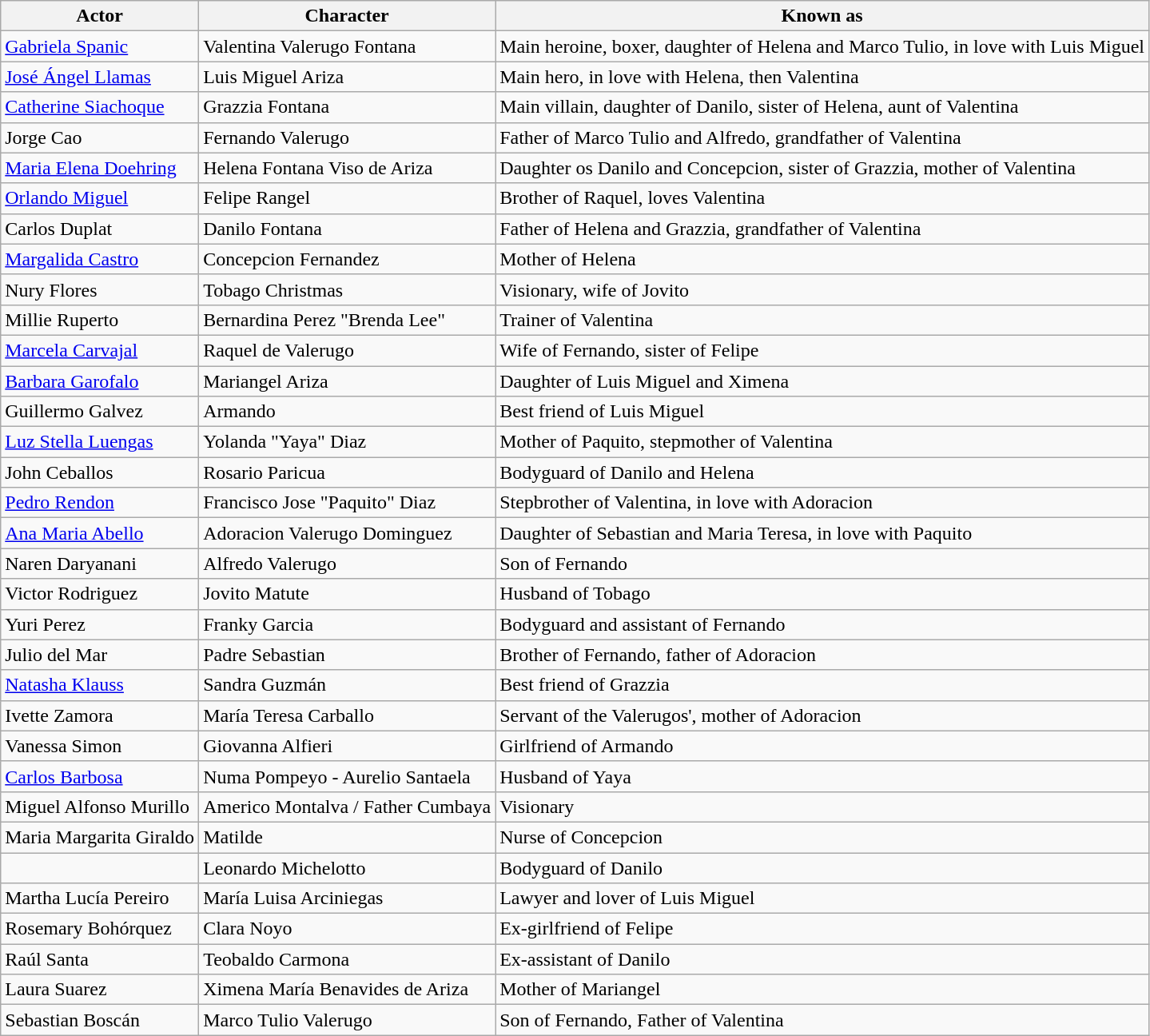<table class="wikitable">
<tr ">
<th>Actor</th>
<th>Character</th>
<th>Known as</th>
</tr>
<tr>
<td><a href='#'>Gabriela Spanic</a></td>
<td>Valentina Valerugo Fontana</td>
<td>Main heroine, boxer, daughter of Helena and Marco Tulio, in love with Luis Miguel</td>
</tr>
<tr>
<td><a href='#'>José Ángel Llamas</a></td>
<td>Luis Miguel Ariza</td>
<td>Main hero, in love with Helena, then  Valentina</td>
</tr>
<tr>
<td><a href='#'>Catherine Siachoque</a></td>
<td>Grazzia Fontana</td>
<td>Main villain, daughter of Danilo, sister of Helena, aunt of Valentina</td>
</tr>
<tr>
<td>Jorge Cao</td>
<td>Fernando Valerugo</td>
<td>Father of Marco Tulio and Alfredo, grandfather of Valentina</td>
</tr>
<tr>
<td><a href='#'>Maria Elena Doehring</a></td>
<td>Helena Fontana Viso de Ariza</td>
<td>Daughter os Danilo and Concepcion, sister of Grazzia, mother of Valentina</td>
</tr>
<tr>
<td><a href='#'>Orlando Miguel</a></td>
<td>Felipe Rangel</td>
<td>Brother of Raquel, loves Valentina</td>
</tr>
<tr>
<td>Carlos Duplat</td>
<td>Danilo Fontana</td>
<td>Father of Helena and Grazzia, grandfather of Valentina</td>
</tr>
<tr>
<td><a href='#'>Margalida Castro</a></td>
<td>Concepcion Fernandez</td>
<td>Mother of Helena</td>
</tr>
<tr>
<td>Nury Flores</td>
<td>Tobago Christmas</td>
<td>Visionary, wife of Jovito</td>
</tr>
<tr>
<td>Millie Ruperto</td>
<td>Bernardina Perez "Brenda Lee"</td>
<td>Trainer of Valentina</td>
</tr>
<tr>
<td><a href='#'>Marcela Carvajal</a></td>
<td>Raquel de Valerugo</td>
<td>Wife of Fernando, sister of Felipe</td>
</tr>
<tr>
<td><a href='#'>Barbara Garofalo</a></td>
<td>Mariangel Ariza</td>
<td>Daughter of Luis Miguel and Ximena</td>
</tr>
<tr>
<td>Guillermo Galvez</td>
<td>Armando</td>
<td>Best friend of Luis Miguel</td>
</tr>
<tr>
<td><a href='#'>Luz Stella Luengas</a></td>
<td>Yolanda "Yaya" Diaz</td>
<td>Mother of Paquito, stepmother of Valentina</td>
</tr>
<tr>
<td>John Ceballos</td>
<td>Rosario Paricua</td>
<td>Bodyguard of Danilo and Helena</td>
</tr>
<tr>
<td><a href='#'>Pedro Rendon</a></td>
<td>Francisco Jose "Paquito" Diaz</td>
<td>Stepbrother of Valentina, in love with Adoracion</td>
</tr>
<tr>
<td><a href='#'>Ana Maria Abello</a></td>
<td>Adoracion Valerugo Dominguez</td>
<td>Daughter of Sebastian and Maria Teresa, in love with Paquito</td>
</tr>
<tr>
<td>Naren Daryanani</td>
<td>Alfredo Valerugo</td>
<td>Son of Fernando</td>
</tr>
<tr>
<td>Victor Rodriguez</td>
<td>Jovito Matute</td>
<td>Husband of Tobago</td>
</tr>
<tr>
<td>Yuri Perez</td>
<td>Franky Garcia</td>
<td>Bodyguard and assistant of Fernando</td>
</tr>
<tr>
<td>Julio del Mar</td>
<td>Padre Sebastian</td>
<td>Brother of Fernando, father of Adoracion</td>
</tr>
<tr>
<td><a href='#'>Natasha Klauss</a></td>
<td>Sandra Guzmán</td>
<td>Best friend of Grazzia</td>
</tr>
<tr>
<td>Ivette Zamora</td>
<td>María Teresa Carballo</td>
<td>Servant of the Valerugos', mother of Adoracion</td>
</tr>
<tr>
<td>Vanessa Simon</td>
<td>Giovanna Alfieri</td>
<td>Girlfriend of Armando</td>
</tr>
<tr>
<td><a href='#'>Carlos Barbosa</a></td>
<td>Numa Pompeyo - Aurelio Santaela</td>
<td>Husband of Yaya</td>
</tr>
<tr>
<td>Miguel Alfonso Murillo</td>
<td>Americo Montalva / Father Cumbaya</td>
<td>Visionary</td>
</tr>
<tr>
<td>Maria Margarita Giraldo</td>
<td>Matilde</td>
<td>Nurse of Concepcion</td>
</tr>
<tr>
<td></td>
<td>Leonardo Michelotto</td>
<td>Bodyguard of Danilo</td>
</tr>
<tr>
<td>Martha Lucía Pereiro</td>
<td>María Luisa Arciniegas</td>
<td>Lawyer and lover of Luis Miguel</td>
</tr>
<tr>
<td>Rosemary Bohórquez</td>
<td>Clara Noyo</td>
<td>Ex-girlfriend of Felipe</td>
</tr>
<tr>
<td>Raúl Santa</td>
<td>Teobaldo Carmona</td>
<td>Ex-assistant of Danilo</td>
</tr>
<tr>
<td>Laura Suarez</td>
<td>Ximena María Benavides de Ariza</td>
<td>Mother of Mariangel</td>
</tr>
<tr>
<td>Sebastian Boscán</td>
<td>Marco Tulio Valerugo</td>
<td>Son of Fernando, Father of Valentina</td>
</tr>
</table>
